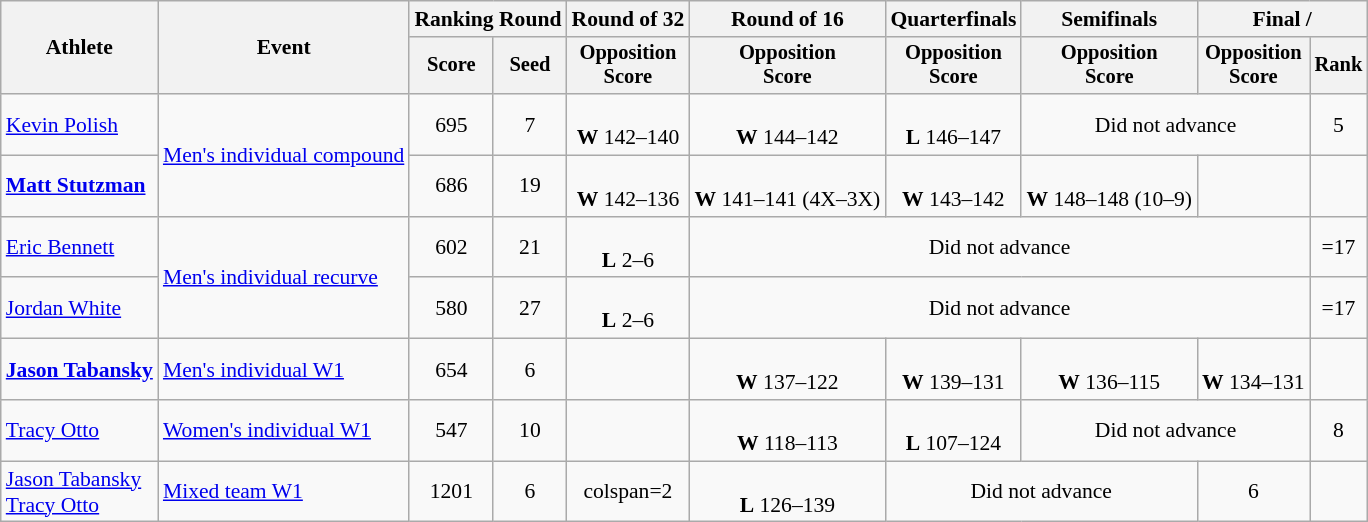<table class=wikitable style=text-align:center;font-size:90%>
<tr>
<th rowspan=2>Athlete</th>
<th rowspan=2>Event</th>
<th colspan=2>Ranking Round</th>
<th>Round of 32</th>
<th>Round of 16</th>
<th>Quarterfinals</th>
<th>Semifinals</th>
<th colspan=2>Final / </th>
</tr>
<tr style=font-size:95%>
<th>Score</th>
<th>Seed</th>
<th>Opposition<br>Score</th>
<th>Opposition<br>Score</th>
<th>Opposition<br>Score</th>
<th>Opposition<br>Score</th>
<th>Opposition<br>Score</th>
<th>Rank</th>
</tr>
<tr>
<td align=left><a href='#'>Kevin Polish</a></td>
<td align=left rowspan=2><a href='#'>Men's individual compound</a></td>
<td>695</td>
<td>7</td>
<td><br><strong>W</strong> 142–140</td>
<td><br><strong>W</strong> 144–142</td>
<td><br><strong>L</strong> 146–147</td>
<td colspan=2>Did not advance</td>
<td>5</td>
</tr>
<tr>
<td align=left><strong><a href='#'>Matt Stutzman</a></strong></td>
<td>686</td>
<td>19</td>
<td><br><strong>W</strong> 142–136</td>
<td><br><strong>W</strong> 141–141 (4X–3X)</td>
<td><br><strong>W</strong> 143–142</td>
<td><br><strong>W</strong> 148–148 (10–9)</td>
<td><br></td>
<td></td>
</tr>
<tr>
<td align=left><a href='#'>Eric Bennett</a></td>
<td align=left rowspan=2><a href='#'>Men's individual recurve</a></td>
<td>602</td>
<td>21</td>
<td><br><strong>L</strong> 2–6</td>
<td colspan=4>Did not advance</td>
<td>=17</td>
</tr>
<tr>
<td align=left><a href='#'>Jordan White</a></td>
<td>580</td>
<td>27</td>
<td><br><strong>L</strong> 2–6</td>
<td colspan=4>Did not advance</td>
<td>=17</td>
</tr>
<tr>
<td align=left><strong><a href='#'>Jason Tabansky</a></strong></td>
<td align=left><a href='#'>Men's individual W1</a></td>
<td>654</td>
<td>6</td>
<td></td>
<td><br><strong>W</strong> 137–122</td>
<td><br><strong>W</strong> 139–131</td>
<td><br><strong>W</strong> 136–115</td>
<td><br><strong>W</strong> 134–131</td>
<td></td>
</tr>
<tr>
<td align=left><a href='#'>Tracy Otto</a></td>
<td align=left><a href='#'>Women's individual W1</a></td>
<td>547</td>
<td>10</td>
<td></td>
<td><br><strong>W</strong> 118–113</td>
<td><br><strong>L</strong> 107–124</td>
<td colspan=2>Did not advance</td>
<td>8</td>
</tr>
<tr>
<td align=left><a href='#'>Jason Tabansky</a><br><a href='#'>Tracy Otto</a></td>
<td align=left><a href='#'>Mixed team W1</a></td>
<td>1201</td>
<td>6</td>
<td>colspan=2 </td>
<td><br><strong>L</strong> 126–139</td>
<td colspan=2>Did not advance</td>
<td>6</td>
</tr>
</table>
